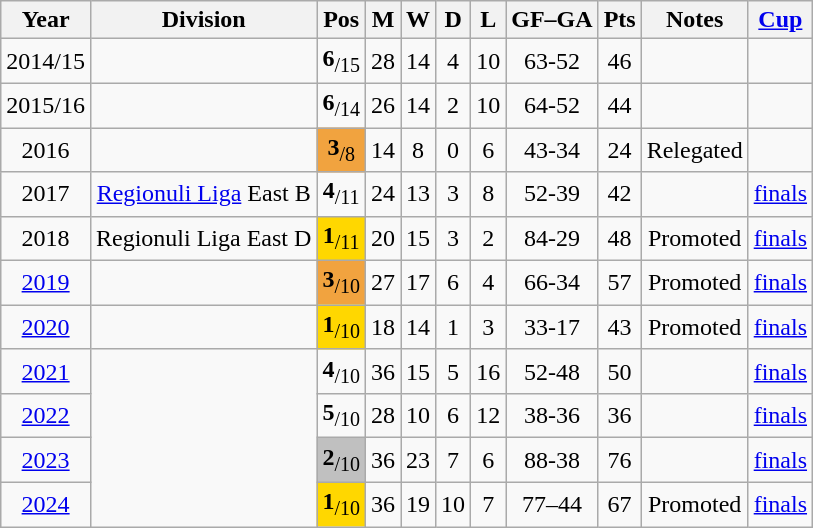<table class="wikitable" style="text-align: center">
<tr>
<th>Year</th>
<th>Division</th>
<th>Pos</th>
<th>M</th>
<th>W</th>
<th>D</th>
<th>L</th>
<th>GF–GA</th>
<th>Pts</th>
<th>Notes</th>
<th><a href='#'>Cup</a></th>
</tr>
<tr>
<td>2014/15</td>
<td></td>
<td><strong>6</strong><sub>/15</sub></td>
<td>28</td>
<td>14</td>
<td>4</td>
<td>10</td>
<td>63-52</td>
<td>46</td>
<td></td>
<td></td>
</tr>
<tr>
<td>2015/16</td>
<td></td>
<td><strong>6</strong><sub>/14</sub></td>
<td>26</td>
<td>14</td>
<td>2</td>
<td>10</td>
<td>64-52</td>
<td>44</td>
<td></td>
<td></td>
</tr>
<tr>
<td>2016</td>
<td></td>
<td bgcolor=#F1A33F><strong>3</strong><sub>/8</sub></td>
<td>14</td>
<td>8</td>
<td>0</td>
<td>6</td>
<td>43-34</td>
<td>24</td>
<td>Relegated</td>
<td></td>
</tr>
<tr>
<td>2017</td>
<td><a href='#'>Regionuli Liga</a> East B</td>
<td><strong>4</strong><sub>/11</sub></td>
<td>24</td>
<td>13</td>
<td>3</td>
<td>8</td>
<td>52-39</td>
<td>42</td>
<td></td>
<td><a href='#'> finals</a></td>
</tr>
<tr>
<td>2018</td>
<td>Regionuli Liga East D</td>
<td bgcolor=Gold><strong>1</strong><sub>/11</sub></td>
<td>20</td>
<td>15</td>
<td>3</td>
<td>2</td>
<td>84-29</td>
<td>48</td>
<td>Promoted</td>
<td><a href='#'> finals</a></td>
</tr>
<tr>
<td><a href='#'>2019</a></td>
<td></td>
<td bgcolor=#F1A33F><strong>3</strong><sub>/10</sub></td>
<td>27</td>
<td>17</td>
<td>6</td>
<td>4</td>
<td>66-34</td>
<td>57</td>
<td>Promoted</td>
<td><a href='#'> finals</a></td>
</tr>
<tr>
<td><a href='#'>2020</a></td>
<td></td>
<td bgcolor=Gold><strong>1</strong><sub>/10</sub></td>
<td>18</td>
<td>14</td>
<td>1</td>
<td>3</td>
<td>33-17</td>
<td>43</td>
<td>Promoted</td>
<td><a href='#'> finals</a></td>
</tr>
<tr>
<td><a href='#'>2021</a></td>
<td rowspan="4"></td>
<td><strong>4</strong><sub>/10</sub></td>
<td>36</td>
<td>15</td>
<td>5</td>
<td>16</td>
<td>52-48</td>
<td>50</td>
<td></td>
<td><a href='#'> finals</a></td>
</tr>
<tr>
<td><a href='#'>2022</a></td>
<td><strong>5</strong><sub>/10</sub></td>
<td>28</td>
<td>10</td>
<td>6</td>
<td>12</td>
<td>38-36</td>
<td>36</td>
<td></td>
<td><a href='#'> finals</a></td>
</tr>
<tr>
<td><a href='#'>2023</a></td>
<td bgcolor=Silver><strong>2</strong><sub>/10</sub></td>
<td>36</td>
<td>23</td>
<td>7</td>
<td>6</td>
<td>88-38</td>
<td>76</td>
<td></td>
<td><a href='#'> finals</a></td>
</tr>
<tr>
<td><a href='#'>2024</a></td>
<td bgcolor=Gold><strong>1</strong><sub>/10</sub></td>
<td>36</td>
<td>19</td>
<td>10</td>
<td>7</td>
<td>77–44</td>
<td>67</td>
<td>Promoted</td>
<td><a href='#'> finals</a></td>
</tr>
</table>
